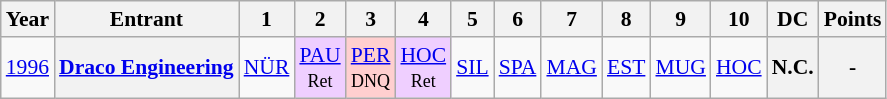<table class="wikitable" style="text-align:center; font-size:90%">
<tr>
<th>Year</th>
<th>Entrant</th>
<th>1</th>
<th>2</th>
<th>3</th>
<th>4</th>
<th>5</th>
<th>6</th>
<th>7</th>
<th>8</th>
<th>9</th>
<th>10</th>
<th>DC</th>
<th>Points</th>
</tr>
<tr>
<td><a href='#'>1996</a></td>
<th><a href='#'>Draco Engineering</a></th>
<td><a href='#'>NÜR</a><br><small></small></td>
<td style="background:#EFCFFF;"><a href='#'>PAU</a><br><small>Ret</small></td>
<td style="background:#ffcfcf;"><a href='#'>PER</a><br><small>DNQ</small></td>
<td style="background:#EFCFFF;"><a href='#'>HOC</a><br><small>Ret</small></td>
<td><a href='#'>SIL</a></td>
<td><a href='#'>SPA</a></td>
<td><a href='#'>MAG</a></td>
<td><a href='#'>EST</a></td>
<td><a href='#'>MUG</a></td>
<td><a href='#'>HOC</a></td>
<th>N.C.</th>
<th>-</th>
</tr>
</table>
